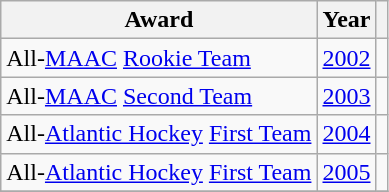<table class="wikitable">
<tr>
<th>Award</th>
<th>Year</th>
<th></th>
</tr>
<tr>
<td>All-<a href='#'>MAAC</a> <a href='#'>Rookie Team</a></td>
<td><a href='#'>2002</a></td>
<td></td>
</tr>
<tr>
<td>All-<a href='#'>MAAC</a> <a href='#'>Second Team</a></td>
<td><a href='#'>2003</a></td>
<td></td>
</tr>
<tr>
<td>All-<a href='#'>Atlantic Hockey</a> <a href='#'>First Team</a></td>
<td><a href='#'>2004</a></td>
<td></td>
</tr>
<tr>
<td>All-<a href='#'>Atlantic Hockey</a> <a href='#'>First Team</a></td>
<td><a href='#'>2005</a></td>
<td></td>
</tr>
<tr>
</tr>
</table>
